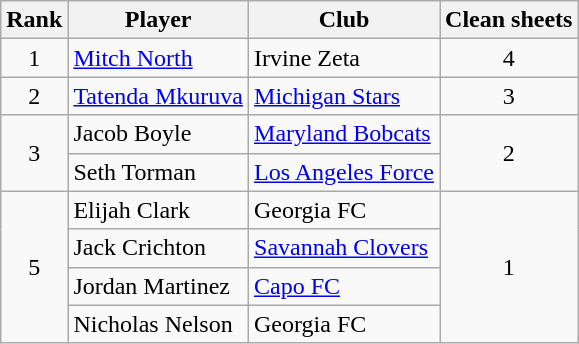<table class="wikitable" style="text-align:center">
<tr>
<th>Rank</th>
<th>Player</th>
<th>Club</th>
<th>Clean sheets</th>
</tr>
<tr>
<td>1</td>
<td align="left"> <a href='#'>Mitch North</a></td>
<td align="left">Irvine Zeta</td>
<td>4</td>
</tr>
<tr>
<td>2</td>
<td align="left"> <a href='#'>Tatenda Mkuruva</a></td>
<td align="left"><a href='#'>Michigan Stars</a></td>
<td>3</td>
</tr>
<tr>
<td rowspan=2>3</td>
<td align="left"> Jacob Boyle</td>
<td align="left"><a href='#'>Maryland Bobcats</a></td>
<td rowspan=2>2</td>
</tr>
<tr>
<td align="left"> Seth Torman</td>
<td align="left"><a href='#'>Los Angeles Force</a></td>
</tr>
<tr>
<td rowspan=4>5</td>
<td align="left"> Elijah Clark</td>
<td align="left">Georgia FC</td>
<td rowspan=4>1</td>
</tr>
<tr>
<td align="left"> Jack Crichton</td>
<td align="left"><a href='#'>Savannah Clovers</a></td>
</tr>
<tr>
<td align="left"> Jordan Martinez</td>
<td align="left"><a href='#'>Capo FC</a></td>
</tr>
<tr>
<td align="left"> Nicholas Nelson</td>
<td align="left">Georgia FC</td>
</tr>
</table>
